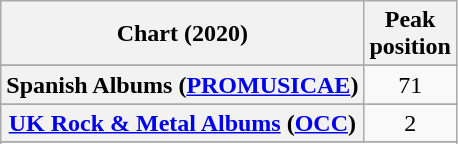<table class="wikitable sortable plainrowheaders" style="text-align:center">
<tr>
<th scope="col">Chart (2020)</th>
<th scope="col">Peak<br>position</th>
</tr>
<tr>
</tr>
<tr>
</tr>
<tr>
</tr>
<tr>
</tr>
<tr>
</tr>
<tr>
</tr>
<tr>
</tr>
<tr>
</tr>
<tr>
</tr>
<tr>
</tr>
<tr>
</tr>
<tr>
</tr>
<tr>
</tr>
<tr>
</tr>
<tr>
<th scope="row">Spanish Albums (<a href='#'>PROMUSICAE</a>)</th>
<td>71</td>
</tr>
<tr>
</tr>
<tr>
<th scope="row"><a href='#'>UK Rock & Metal Albums</a> (<a href='#'>OCC</a>)</th>
<td>2</td>
</tr>
<tr>
</tr>
<tr>
</tr>
<tr>
</tr>
</table>
